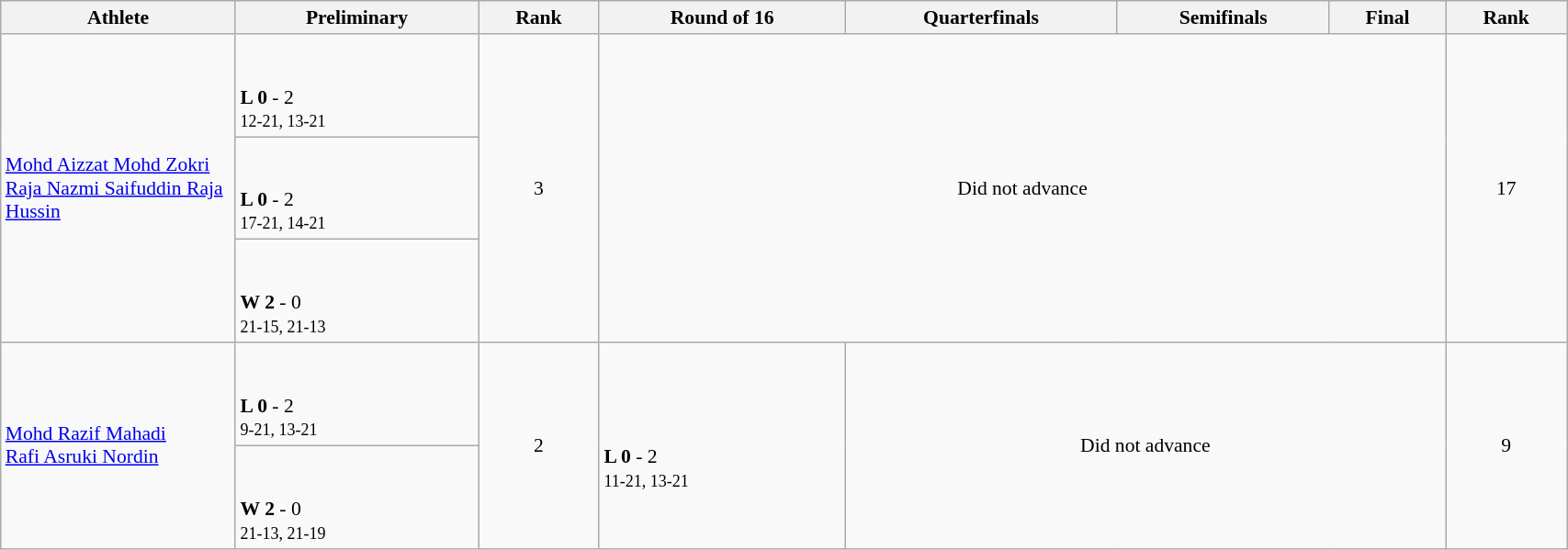<table class=wikitable width="90%" style="font-size:90%; text-align:center">
<tr>
<th width="15%">Athlete</th>
<th>Preliminary</th>
<th>Rank</th>
<th>Round of 16</th>
<th>Quarterfinals</th>
<th>Semifinals</th>
<th>Final</th>
<th>Rank</th>
</tr>
<tr>
<td rowspan=3 align=left><a href='#'>Mohd Aizzat Mohd Zokri</a><br><a href='#'>Raja Nazmi Saifuddin Raja Hussin</a></td>
<td align=left><br><br><strong>L 0</strong> - 2<br><small>12-21, 13-21</small></td>
<td rowspan=3>3</td>
<td rowspan=3 colspan="4">Did not advance</td>
<td rowspan=3>17</td>
</tr>
<tr>
<td align=left><br><br><strong>L 0</strong> - 2<br><small>17-21, 14-21</small></td>
</tr>
<tr>
<td align=left><br><br><strong>W 2</strong> - 0<br><small>21-15, 21-13</small></td>
</tr>
<tr>
<td rowspan=2 align=left><a href='#'>Mohd Razif Mahadi</a><br><a href='#'>Rafi Asruki Nordin</a></td>
<td align=left><br><br><strong>L 0</strong> - 2<br><small>9-21, 13-21</small></td>
<td rowspan=2>2 <strong></strong></td>
<td align=left rowspan=3><br><br><strong>L 0</strong> - 2<br><small>11-21, 13-21</small></td>
<td rowspan=2 colspan="3">Did not advance</td>
<td rowspan=2>9</td>
</tr>
<tr>
<td align=left><br><br><strong>W 2</strong> - 0<br><small>21-13, 21-19</small></td>
</tr>
</table>
